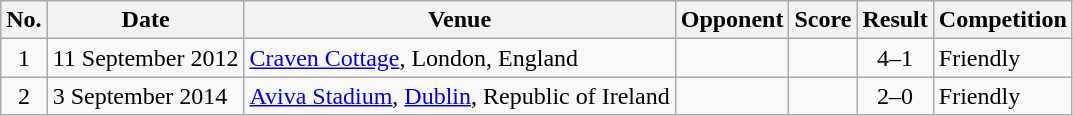<table class="wikitable sortable">
<tr>
<th scope="col">No.</th>
<th scope="col">Date</th>
<th scope="col">Venue</th>
<th scope="col">Opponent</th>
<th scope="col">Score</th>
<th scope="col">Result</th>
<th scope="col">Competition</th>
</tr>
<tr>
<td style="text-align:center">1</td>
<td>11 September 2012</td>
<td><a href='#'>Craven Cottage</a>, London, England</td>
<td></td>
<td></td>
<td style="text-align:center">4–1</td>
<td>Friendly</td>
</tr>
<tr>
<td style="text-align:center">2</td>
<td>3 September 2014</td>
<td><a href='#'>Aviva Stadium</a>, <a href='#'>Dublin</a>, Republic of Ireland</td>
<td></td>
<td></td>
<td style="text-align:center">2–0</td>
<td>Friendly</td>
</tr>
</table>
